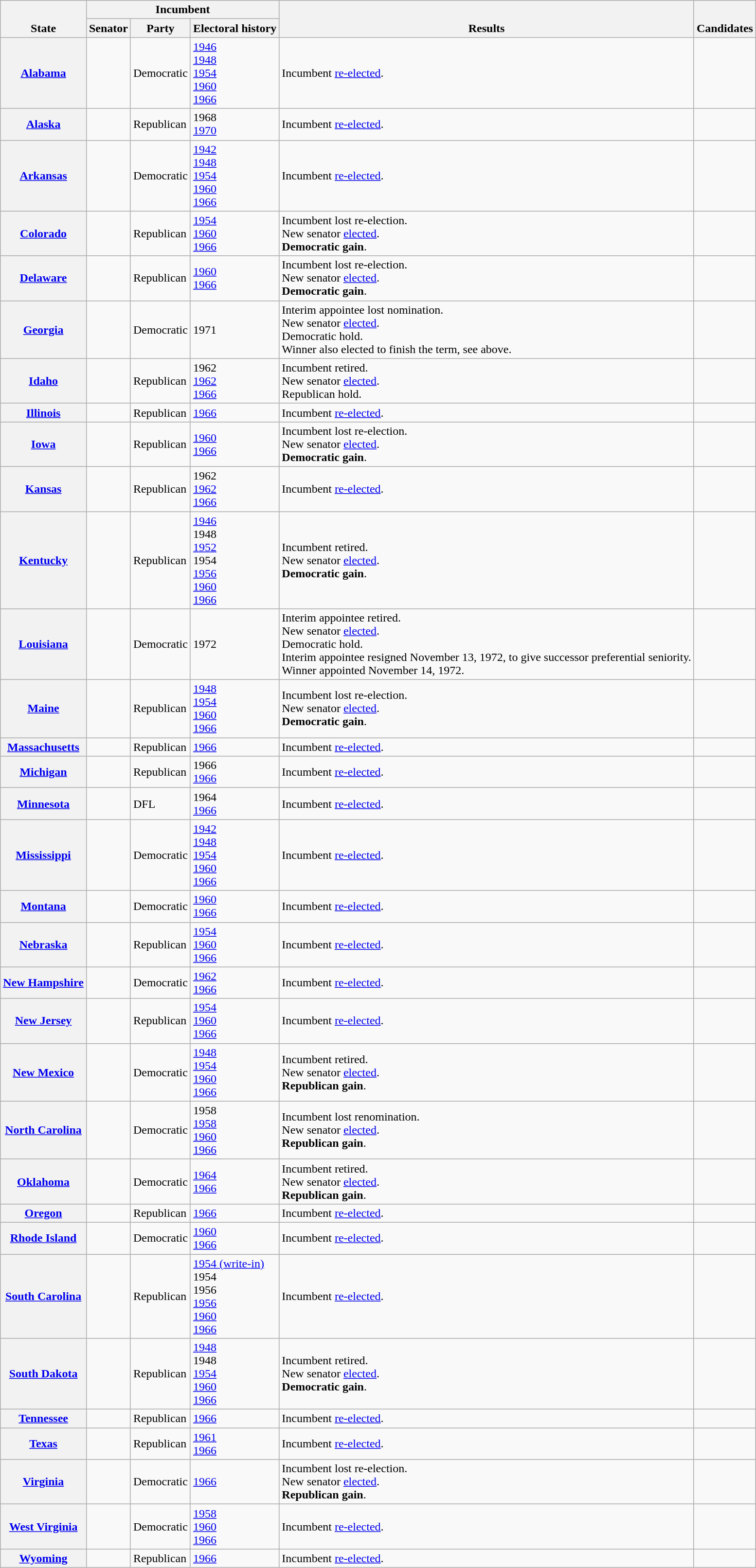<table class="wikitable sortable">
<tr valign=bottom>
<th rowspan=2>State<br></th>
<th colspan=3>Incumbent</th>
<th rowspan=2>Results</th>
<th rowspan=2>Candidates</th>
</tr>
<tr>
<th>Senator</th>
<th>Party</th>
<th>Electoral history</th>
</tr>
<tr>
<th><a href='#'>Alabama</a></th>
<td></td>
<td>Democratic</td>
<td><a href='#'>1946 </a><br><a href='#'>1948</a><br><a href='#'>1954</a><br><a href='#'>1960</a><br><a href='#'>1966</a></td>
<td>Incumbent <a href='#'>re-elected</a>.</td>
<td nowrap></td>
</tr>
<tr>
<th><a href='#'>Alaska</a></th>
<td></td>
<td>Republican</td>
<td>1968 <br><a href='#'>1970 </a></td>
<td>Incumbent <a href='#'>re-elected</a>.</td>
<td nowrap></td>
</tr>
<tr>
<th><a href='#'>Arkansas</a></th>
<td></td>
<td>Democratic</td>
<td><a href='#'>1942</a><br><a href='#'>1948</a><br><a href='#'>1954</a><br><a href='#'>1960</a><br><a href='#'>1966</a></td>
<td>Incumbent <a href='#'>re-elected</a>.</td>
<td nowrap></td>
</tr>
<tr>
<th><a href='#'>Colorado</a></th>
<td></td>
<td>Republican</td>
<td><a href='#'>1954</a><br><a href='#'>1960</a><br><a href='#'>1966</a></td>
<td>Incumbent lost re-election.<br>New senator <a href='#'>elected</a>.<br><strong>Democratic gain</strong>.</td>
<td nowrap></td>
</tr>
<tr>
<th><a href='#'>Delaware</a></th>
<td></td>
<td>Republican</td>
<td><a href='#'>1960</a><br><a href='#'>1966</a></td>
<td>Incumbent lost re-election.<br>New senator <a href='#'>elected</a>.<br><strong>Democratic gain</strong>.</td>
<td nowrap></td>
</tr>
<tr>
<th><a href='#'>Georgia</a></th>
<td></td>
<td>Democratic</td>
<td>1971 </td>
<td>Interim appointee lost nomination.<br>New senator <a href='#'>elected</a>.<br>Democratic hold.<br>Winner also elected to finish the term, see above.</td>
<td nowrap></td>
</tr>
<tr>
<th><a href='#'>Idaho</a></th>
<td></td>
<td>Republican</td>
<td>1962 <br><a href='#'>1962 </a><br><a href='#'>1966</a></td>
<td>Incumbent retired.<br>New senator <a href='#'>elected</a>.<br>Republican hold.</td>
<td nowrap></td>
</tr>
<tr>
<th><a href='#'>Illinois</a></th>
<td></td>
<td>Republican</td>
<td><a href='#'>1966</a></td>
<td>Incumbent <a href='#'>re-elected</a>.</td>
<td nowrap></td>
</tr>
<tr>
<th><a href='#'>Iowa</a></th>
<td></td>
<td>Republican</td>
<td><a href='#'>1960</a><br><a href='#'>1966</a></td>
<td>Incumbent lost re-election.<br>New senator <a href='#'>elected</a>.<br><strong>Democratic gain</strong>.</td>
<td nowrap></td>
</tr>
<tr>
<th><a href='#'>Kansas</a></th>
<td></td>
<td>Republican</td>
<td>1962 <br><a href='#'>1962 </a><br><a href='#'>1966</a></td>
<td>Incumbent <a href='#'>re-elected</a>.</td>
<td nowrap></td>
</tr>
<tr>
<th><a href='#'>Kentucky</a></th>
<td></td>
<td>Republican</td>
<td><a href='#'>1946 </a><br>1948 <br><a href='#'>1952 </a><br>1954 <br><a href='#'>1956 </a><br><a href='#'>1960</a><br><a href='#'>1966</a></td>
<td>Incumbent retired.<br>New senator <a href='#'>elected</a>.<br><strong>Democratic gain</strong>.</td>
<td nowrap></td>
</tr>
<tr>
<th><a href='#'>Louisiana</a></th>
<td></td>
<td>Democratic</td>
<td>1972 </td>
<td>Interim appointee retired.<br>New senator <a href='#'>elected</a>.<br>Democratic hold.<br>Interim appointee resigned November 13, 1972, to give successor preferential seniority.<br>Winner appointed November 14, 1972.</td>
<td nowrap></td>
</tr>
<tr>
<th><a href='#'>Maine</a></th>
<td></td>
<td>Republican</td>
<td><a href='#'>1948</a><br><a href='#'>1954</a><br><a href='#'>1960</a><br><a href='#'>1966</a></td>
<td>Incumbent lost re-election.<br>New senator <a href='#'>elected</a>.<br><strong>Democratic gain</strong>.</td>
<td nowrap></td>
</tr>
<tr>
<th><a href='#'>Massachusetts</a></th>
<td></td>
<td>Republican</td>
<td><a href='#'>1966</a></td>
<td>Incumbent <a href='#'>re-elected</a>.</td>
<td nowrap></td>
</tr>
<tr>
<th><a href='#'>Michigan</a></th>
<td></td>
<td>Republican</td>
<td>1966 <br><a href='#'>1966</a></td>
<td>Incumbent <a href='#'>re-elected</a>.</td>
<td nowrap></td>
</tr>
<tr>
<th><a href='#'>Minnesota</a></th>
<td></td>
<td>DFL</td>
<td>1964 <br><a href='#'>1966</a></td>
<td>Incumbent <a href='#'>re-elected</a>.</td>
<td nowrap></td>
</tr>
<tr>
<th><a href='#'>Mississippi</a></th>
<td></td>
<td>Democratic</td>
<td><a href='#'>1942</a><br><a href='#'>1948</a><br><a href='#'>1954</a><br><a href='#'>1960</a><br><a href='#'>1966</a></td>
<td>Incumbent <a href='#'>re-elected</a>.</td>
<td nowrap></td>
</tr>
<tr>
<th><a href='#'>Montana</a></th>
<td></td>
<td>Democratic</td>
<td><a href='#'>1960</a><br><a href='#'>1966</a></td>
<td>Incumbent <a href='#'>re-elected</a>.</td>
<td nowrap></td>
</tr>
<tr>
<th><a href='#'>Nebraska</a></th>
<td></td>
<td>Republican</td>
<td><a href='#'>1954</a><br><a href='#'>1960</a><br><a href='#'>1966</a></td>
<td>Incumbent <a href='#'>re-elected</a>.</td>
<td nowrap></td>
</tr>
<tr>
<th><a href='#'>New Hampshire</a></th>
<td></td>
<td>Democratic</td>
<td><a href='#'>1962 </a><br><a href='#'>1966</a></td>
<td>Incumbent <a href='#'>re-elected</a>.</td>
<td nowrap></td>
</tr>
<tr>
<th><a href='#'>New Jersey</a></th>
<td></td>
<td>Republican</td>
<td><a href='#'>1954</a><br><a href='#'>1960</a><br><a href='#'>1966</a></td>
<td>Incumbent <a href='#'>re-elected</a>.</td>
<td nowrap></td>
</tr>
<tr>
<th><a href='#'>New Mexico</a></th>
<td></td>
<td>Democratic</td>
<td><a href='#'>1948</a><br><a href='#'>1954</a><br><a href='#'>1960</a><br><a href='#'>1966</a></td>
<td>Incumbent retired.<br>New senator <a href='#'>elected</a>.<br><strong>Republican gain</strong>.</td>
<td nowrap></td>
</tr>
<tr>
<th><a href='#'>North Carolina</a></th>
<td></td>
<td>Democratic</td>
<td>1958 <br><a href='#'>1958 </a><br><a href='#'>1960</a><br><a href='#'>1966</a></td>
<td>Incumbent lost renomination.<br>New senator <a href='#'>elected</a>.<br><strong>Republican gain</strong>.</td>
<td nowrap></td>
</tr>
<tr>
<th><a href='#'>Oklahoma</a></th>
<td></td>
<td>Democratic</td>
<td><a href='#'>1964 </a><br><a href='#'>1966</a></td>
<td>Incumbent retired.<br>New senator <a href='#'>elected</a>.<br><strong>Republican gain</strong>.</td>
<td nowrap></td>
</tr>
<tr>
<th><a href='#'>Oregon</a></th>
<td></td>
<td>Republican</td>
<td><a href='#'>1966</a></td>
<td>Incumbent <a href='#'>re-elected</a>.</td>
<td nowrap></td>
</tr>
<tr>
<th><a href='#'>Rhode Island</a></th>
<td></td>
<td>Democratic</td>
<td><a href='#'>1960</a><br><a href='#'>1966</a></td>
<td>Incumbent <a href='#'>re-elected</a>.</td>
<td nowrap></td>
</tr>
<tr>
<th><a href='#'>South Carolina</a></th>
<td></td>
<td>Republican</td>
<td><a href='#'>1954 (write-in)</a><br>1954 <br>1956 <br><a href='#'>1956 </a><br><a href='#'>1960</a><br><a href='#'>1966</a></td>
<td>Incumbent <a href='#'>re-elected</a>.</td>
<td nowrap></td>
</tr>
<tr>
<th><a href='#'>South Dakota</a></th>
<td></td>
<td>Republican</td>
<td><a href='#'>1948</a><br>1948 <br><a href='#'>1954</a><br><a href='#'>1960</a><br><a href='#'>1966</a></td>
<td>Incumbent retired.<br>New senator <a href='#'>elected</a>.<br><strong>Democratic gain</strong>.</td>
<td nowrap></td>
</tr>
<tr>
<th><a href='#'>Tennessee</a></th>
<td></td>
<td>Republican</td>
<td><a href='#'>1966</a></td>
<td>Incumbent <a href='#'>re-elected</a>.</td>
<td nowrap></td>
</tr>
<tr>
<th><a href='#'>Texas</a></th>
<td></td>
<td>Republican</td>
<td><a href='#'>1961 </a><br><a href='#'>1966</a></td>
<td>Incumbent <a href='#'>re-elected</a>.</td>
<td nowrap></td>
</tr>
<tr>
<th><a href='#'>Virginia</a></th>
<td></td>
<td>Democratic</td>
<td><a href='#'>1966</a></td>
<td>Incumbent lost re-election.<br>New senator <a href='#'>elected</a>.<br><strong>Republican gain</strong>.</td>
<td nowrap></td>
</tr>
<tr>
<th><a href='#'>West Virginia</a></th>
<td></td>
<td>Democratic</td>
<td><a href='#'>1958 </a><br><a href='#'>1960</a><br><a href='#'>1966</a></td>
<td>Incumbent <a href='#'>re-elected</a>.</td>
<td nowrap></td>
</tr>
<tr>
<th><a href='#'>Wyoming</a></th>
<td></td>
<td>Republican</td>
<td><a href='#'>1966</a></td>
<td>Incumbent <a href='#'>re-elected</a>.</td>
<td nowrap></td>
</tr>
</table>
